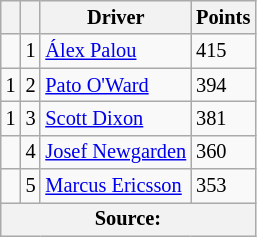<table class="wikitable" style="font-size: 85%;">
<tr>
<th scope="col"></th>
<th scope="col"></th>
<th scope="col">Driver</th>
<th scope="col">Points</th>
</tr>
<tr>
<td align="left"></td>
<td align="center">1</td>
<td> <a href='#'>Álex Palou</a></td>
<td align="left">415</td>
</tr>
<tr>
<td align="left"> 1</td>
<td align="center">2</td>
<td> <a href='#'>Pato O'Ward</a></td>
<td align="left">394</td>
</tr>
<tr>
<td align="left"> 1</td>
<td align="center">3</td>
<td> <a href='#'>Scott Dixon</a></td>
<td align="left">381</td>
</tr>
<tr>
<td align="left"></td>
<td align="center">4</td>
<td> <a href='#'>Josef Newgarden</a></td>
<td align="left">360</td>
</tr>
<tr>
<td align="left"></td>
<td align="center">5</td>
<td> <a href='#'>Marcus Ericsson</a></td>
<td align="left">353</td>
</tr>
<tr>
<th colspan=4>Source:</th>
</tr>
</table>
